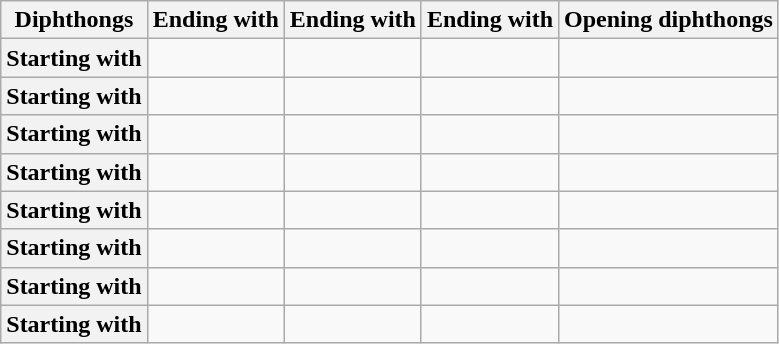<table class="wikitable" style="text-align: center;">
<tr>
<th>Diphthongs</th>
<th>Ending with </th>
<th>Ending with </th>
<th>Ending with </th>
<th>Opening diphthongs</th>
</tr>
<tr>
<th>Starting with </th>
<td> </td>
<td> </td>
<td></td>
<td></td>
</tr>
<tr>
<th>Starting with </th>
<td> </td>
<td></td>
<td> </td>
<td></td>
</tr>
<tr>
<th>Starting with </th>
<td> </td>
<td> </td>
<td></td>
<td></td>
</tr>
<tr>
<th>Starting with </th>
<td> </td>
<td> </td>
<td> </td>
<td></td>
</tr>
<tr>
<th>Starting with </th>
<td> </td>
<td></td>
<td> </td>
<td></td>
</tr>
<tr>
<th>Starting with </th>
<td> </td>
<td></td>
<td></td>
<td> </td>
</tr>
<tr>
<th>Starting with </th>
<td></td>
<td> </td>
<td> </td>
<td> </td>
</tr>
<tr>
<th>Starting with </th>
<td> </td>
<td></td>
<td></td>
<td> </td>
</tr>
</table>
